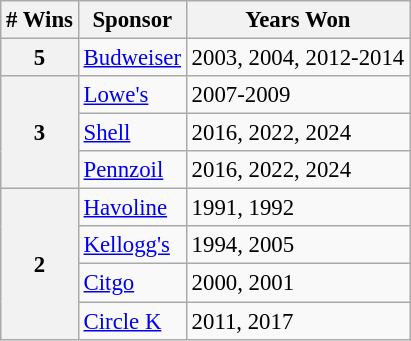<table class="wikitable" style="font-size: 95%;">
<tr>
<th># Wins</th>
<th>Sponsor</th>
<th>Years Won</th>
</tr>
<tr>
<th>5</th>
<td><a href='#'>Budweiser</a></td>
<td>2003, 2004, 2012-2014</td>
</tr>
<tr>
<th rowspan="3">3</th>
<td><a href='#'>Lowe's</a></td>
<td>2007-2009</td>
</tr>
<tr>
<td><a href='#'>Shell</a></td>
<td>2016, 2022, 2024</td>
</tr>
<tr>
<td><a href='#'>Pennzoil</a></td>
<td>2016, 2022, 2024</td>
</tr>
<tr>
<th rowspan="4">2</th>
<td><a href='#'>Havoline</a></td>
<td>1991, 1992</td>
</tr>
<tr>
<td><a href='#'>Kellogg's</a></td>
<td>1994, 2005</td>
</tr>
<tr>
<td><a href='#'>Citgo</a></td>
<td>2000, 2001</td>
</tr>
<tr>
<td><a href='#'>Circle K</a></td>
<td>2011, 2017</td>
</tr>
</table>
